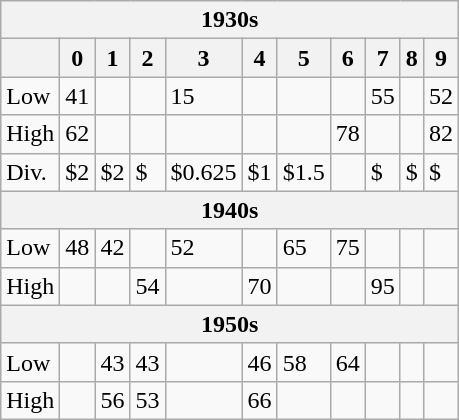<table class=wikitable>
<tr>
<th colspan=11>1930s</th>
</tr>
<tr>
<th></th>
<th>0</th>
<th>1</th>
<th>2</th>
<th>3</th>
<th>4</th>
<th>5</th>
<th>6</th>
<th>7</th>
<th>8</th>
<th>9</th>
</tr>
<tr>
<td>Low</td>
<td>41</td>
<td></td>
<td></td>
<td>15</td>
<td></td>
<td></td>
<td></td>
<td>55</td>
<td></td>
<td>52</td>
</tr>
<tr>
<td>High</td>
<td>62</td>
<td></td>
<td></td>
<td></td>
<td></td>
<td></td>
<td>78</td>
<td></td>
<td></td>
<td>82</td>
</tr>
<tr>
<td>Div.</td>
<td>$2</td>
<td>$2</td>
<td>$</td>
<td>$0.625</td>
<td>$1</td>
<td>$1.5</td>
<td></td>
<td>$</td>
<td>$</td>
<td>$</td>
</tr>
<tr>
<th colspan=11>1940s</th>
</tr>
<tr>
<td>Low</td>
<td>48</td>
<td>42</td>
<td></td>
<td>52</td>
<td></td>
<td>65</td>
<td>75</td>
<td></td>
<td></td>
<td></td>
</tr>
<tr>
<td>High</td>
<td></td>
<td></td>
<td>54</td>
<td></td>
<td>70</td>
<td></td>
<td></td>
<td>95</td>
<td></td>
<td></td>
</tr>
<tr>
<th colspan=11>1950s</th>
</tr>
<tr>
<td>Low</td>
<td></td>
<td>43</td>
<td>43</td>
<td></td>
<td>46</td>
<td>58</td>
<td>64</td>
<td></td>
<td></td>
<td></td>
</tr>
<tr>
<td>High</td>
<td></td>
<td>56</td>
<td>53</td>
<td></td>
<td>66</td>
<td></td>
<td></td>
<td></td>
<td></td>
<td></td>
</tr>
</table>
